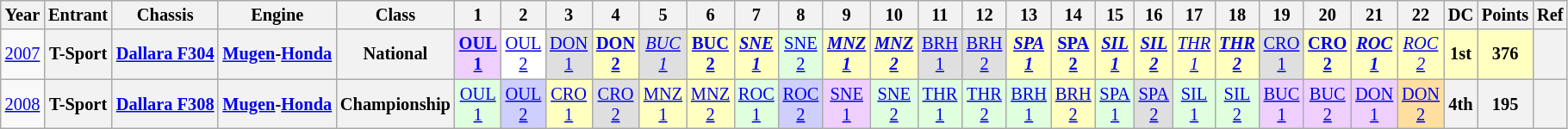<table class="wikitable" style="font-size: 85%; text-align: center;">
<tr valign="top">
<th>Year</th>
<th>Entrant</th>
<th>Chassis</th>
<th>Engine</th>
<th>Class</th>
<th>1</th>
<th>2</th>
<th>3</th>
<th>4</th>
<th>5</th>
<th>6</th>
<th>7</th>
<th>8</th>
<th>9</th>
<th>10</th>
<th>11</th>
<th>12</th>
<th>13</th>
<th>14</th>
<th>15</th>
<th>16</th>
<th>17</th>
<th>18</th>
<th>19</th>
<th>20</th>
<th>21</th>
<th>22</th>
<th valign="middle">DC</th>
<th valign="middle">Points</th>
<th valign="middle">Ref</th>
</tr>
<tr>
<td align=left><a href='#'>2007</a></td>
<th nowrap>T-Sport</th>
<th nowrap><a href='#'>Dallara F304</a></th>
<th nowrap><a href='#'>Mugen</a>-<a href='#'>Honda</a></th>
<th>National</th>
<td style="background:#EFCFFF;"><strong><a href='#'>OUL<br>1</a></strong><br></td>
<td style="background:#FFFFFF;"><a href='#'>OUL<br>2</a><br></td>
<td style="background:#DFDFDF;"><a href='#'>DON<br>1</a><br></td>
<td style="background:#FFFFBF;"><strong><a href='#'>DON<br>2</a></strong><br></td>
<td style="background:#DFDFDF;"><em><a href='#'>BUC<br>1</a></em><br></td>
<td style="background:#FFFFBF;"><strong><a href='#'>BUC<br>2</a></strong><br></td>
<td style="background:#FFFFBF;"><strong><em><a href='#'>SNE<br>1</a></em></strong><br></td>
<td style="background:#DFFFDF;"><a href='#'>SNE<br>2</a><br></td>
<td style="background:#FFFFBF;"><strong><em><a href='#'>MNZ<br>1</a></em></strong><br></td>
<td style="background:#FFFFBF;"><strong><em><a href='#'>MNZ<br>2</a></em></strong><br></td>
<td style="background:#DFDFDF;"><a href='#'>BRH<br>1</a><br></td>
<td style="background:#DFDFDF;"><a href='#'>BRH<br>2</a><br></td>
<td style="background:#FFFFBF;"><strong><em><a href='#'>SPA<br>1</a></em></strong><br></td>
<td style="background:#FFFFBF;"><strong><a href='#'>SPA<br>2</a></strong><br></td>
<td style="background:#FFFFBF;"><strong><em><a href='#'>SIL<br>1</a></em></strong><br></td>
<td style="background:#FFFFBF;"><strong><em><a href='#'>SIL<br>2</a></em></strong><br></td>
<td style="background:#FFFFBF;"><em><a href='#'>THR<br>1</a></em><br></td>
<td style="background:#FFFFBF;"><strong><em><a href='#'>THR<br>2</a></em></strong><br></td>
<td style="background:#DFDFDF;"><a href='#'>CRO<br>1</a><br></td>
<td style="background:#FFFFBF;"><strong><a href='#'>CRO<br>2</a></strong><br></td>
<td style="background:#FFFFBF;"><strong><em><a href='#'>ROC<br>1</a></em></strong><br></td>
<td style="background:#FFFFBF;"><em><a href='#'>ROC<br>2</a></em><br></td>
<th style="background:#FFFFBF;">1st</th>
<th style="background:#FFFFBF;">376</th>
<th></th>
</tr>
<tr>
<td align=left><a href='#'>2008</a></td>
<th>T-Sport</th>
<th nowrap><a href='#'>Dallara F308</a></th>
<th nowrap><a href='#'>Mugen</a>-<a href='#'>Honda</a></th>
<th>Championship</th>
<td style="background:#DFFFDF;"><a href='#'>OUL<br>1</a><br></td>
<td style="background:#CFCFFF;"><a href='#'>OUL<br>2</a><br></td>
<td style="background:#FFFFBF;"><a href='#'>CRO<br>1</a><br></td>
<td style="background:#DFDFDF;"><a href='#'>CRO<br>2</a><br></td>
<td style="background:#FFFFBF;"><a href='#'>MNZ<br>1</a><br></td>
<td style="background:#FFFFBF;"><a href='#'>MNZ<br>2</a><br></td>
<td style="background:#DFFFDF;"><a href='#'>ROC<br>1</a><br></td>
<td style="background:#CFCFFF;"><a href='#'>ROC<br>2</a><br></td>
<td style="background:#EFCFFF;"><a href='#'>SNE<br>1</a><br></td>
<td style="background:#DFFFDF;"><a href='#'>SNE<br>2</a><br></td>
<td style="background:#DFFFDF;"><a href='#'>THR<br>1</a><br></td>
<td style="background:#DFFFDF;"><a href='#'>THR<br>2</a><br></td>
<td style="background:#DFFFDF;"><a href='#'>BRH<br>1</a><br></td>
<td style="background:#FFFFBF;"><a href='#'>BRH<br>2</a><br></td>
<td style="background:#DFFFDF;"><a href='#'>SPA<br>1</a><br></td>
<td style="background:#DFDFDF;"><a href='#'>SPA<br>2</a><br></td>
<td style="background:#DFFFDF;"><a href='#'>SIL<br>1</a><br></td>
<td style="background:#DFFFDF;"><a href='#'>SIL<br>2</a><br></td>
<td style="background:#EFCFFF;"><a href='#'>BUC<br>1</a><br></td>
<td style="background:#EFCFFF;"><a href='#'>BUC<br>2</a><br></td>
<td style="background:#EFCFFF;"><a href='#'>DON<br>1</a><br></td>
<td style="background:#FFDF9F;"><a href='#'>DON<br>2</a><br></td>
<th>4th</th>
<th>195</th>
<th></th>
</tr>
</table>
